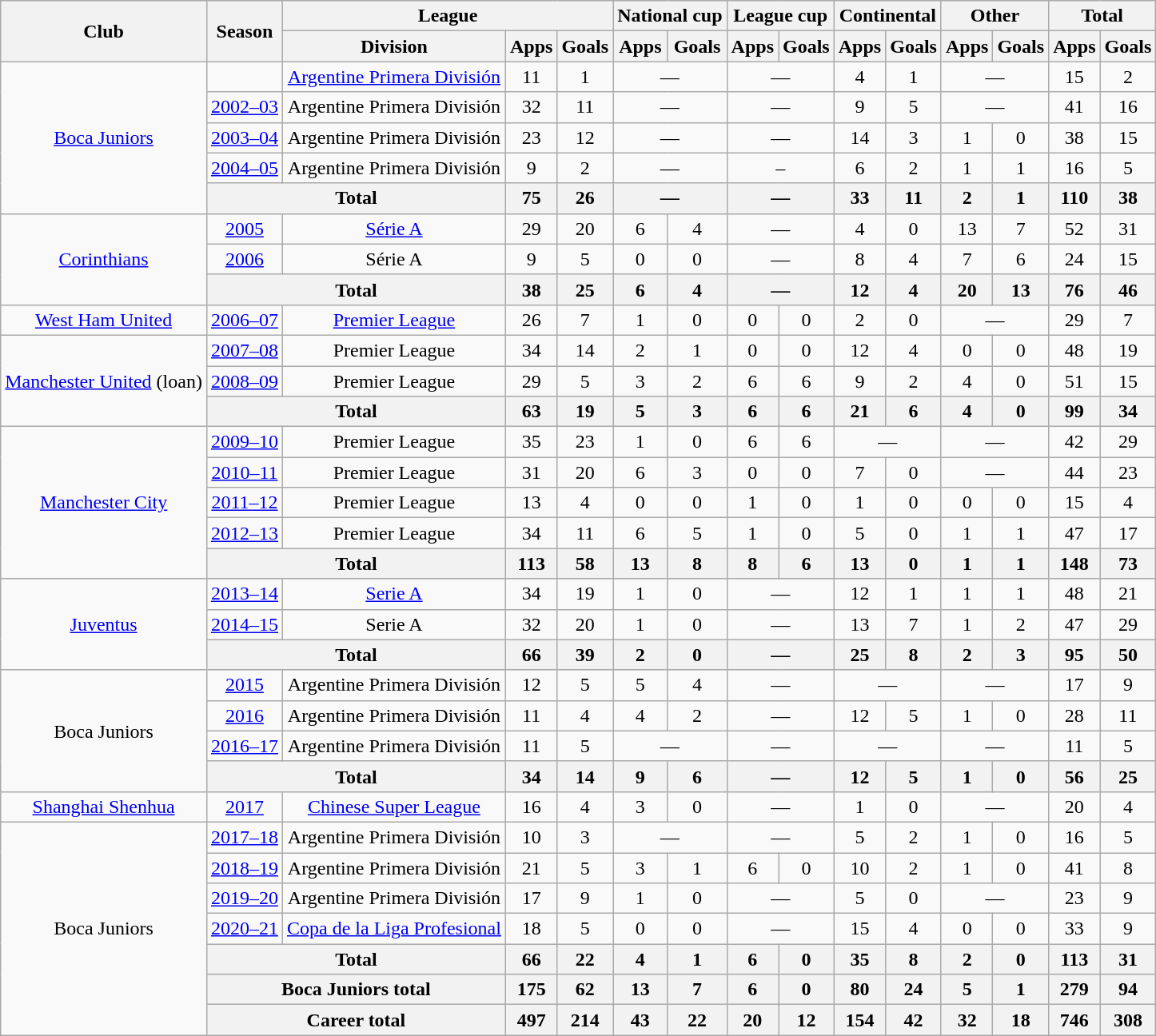<table class="wikitable" style="text-align:center">
<tr>
<th rowspan="2">Club</th>
<th rowspan="2">Season</th>
<th colspan="3">League</th>
<th colspan="2">National cup</th>
<th colspan="2">League cup</th>
<th colspan="2">Continental</th>
<th colspan="2">Other</th>
<th colspan="2">Total</th>
</tr>
<tr>
<th>Division</th>
<th>Apps</th>
<th>Goals</th>
<th>Apps</th>
<th>Goals</th>
<th>Apps</th>
<th>Goals</th>
<th>Apps</th>
<th>Goals</th>
<th>Apps</th>
<th>Goals</th>
<th>Apps</th>
<th>Goals</th>
</tr>
<tr>
<td rowspan="5"><a href='#'>Boca Juniors</a></td>
<td></td>
<td><a href='#'>Argentine Primera División</a></td>
<td>11</td>
<td>1</td>
<td colspan="2">—</td>
<td colspan="2">—</td>
<td>4</td>
<td>1</td>
<td colspan="2">—</td>
<td>15</td>
<td>2</td>
</tr>
<tr>
<td><a href='#'>2002–03</a></td>
<td>Argentine Primera División</td>
<td>32</td>
<td>11</td>
<td colspan="2">—</td>
<td colspan="2">—</td>
<td>9</td>
<td>5</td>
<td colspan="2">—</td>
<td>41</td>
<td>16</td>
</tr>
<tr>
<td><a href='#'>2003–04</a></td>
<td>Argentine Primera División</td>
<td>23</td>
<td>12</td>
<td colspan="2">—</td>
<td colspan="2">—</td>
<td>14</td>
<td>3</td>
<td>1</td>
<td>0</td>
<td>38</td>
<td>15</td>
</tr>
<tr>
<td><a href='#'>2004–05</a></td>
<td>Argentine Primera División</td>
<td>9</td>
<td>2</td>
<td colspan="2">—</td>
<td colspan="2">–</td>
<td>6</td>
<td>2</td>
<td>1</td>
<td>1</td>
<td>16</td>
<td>5</td>
</tr>
<tr>
<th colspan="2">Total</th>
<th>75</th>
<th>26</th>
<th colspan="2">—</th>
<th colspan="2">—</th>
<th>33</th>
<th>11</th>
<th>2</th>
<th>1</th>
<th>110</th>
<th>38</th>
</tr>
<tr>
<td rowspan="3"><a href='#'>Corinthians</a></td>
<td><a href='#'>2005</a></td>
<td><a href='#'>Série A</a></td>
<td>29</td>
<td>20</td>
<td>6</td>
<td>4</td>
<td colspan="2">—</td>
<td>4</td>
<td>0</td>
<td>13</td>
<td>7</td>
<td>52</td>
<td>31</td>
</tr>
<tr>
<td><a href='#'>2006</a></td>
<td>Série A</td>
<td>9</td>
<td>5</td>
<td>0</td>
<td>0</td>
<td colspan="2">—</td>
<td>8</td>
<td>4</td>
<td>7</td>
<td>6</td>
<td>24</td>
<td>15</td>
</tr>
<tr>
<th colspan="2">Total</th>
<th>38</th>
<th>25</th>
<th>6</th>
<th>4</th>
<th colspan="2">—</th>
<th>12</th>
<th>4</th>
<th>20</th>
<th>13</th>
<th>76</th>
<th>46</th>
</tr>
<tr>
<td><a href='#'>West Ham United</a></td>
<td><a href='#'>2006–07</a></td>
<td><a href='#'>Premier League</a></td>
<td>26</td>
<td>7</td>
<td>1</td>
<td>0</td>
<td>0</td>
<td>0</td>
<td>2</td>
<td>0</td>
<td colspan="2">—</td>
<td>29</td>
<td>7</td>
</tr>
<tr>
<td rowspan="3"><a href='#'>Manchester United</a> (loan)</td>
<td><a href='#'>2007–08</a></td>
<td>Premier League</td>
<td>34</td>
<td>14</td>
<td>2</td>
<td>1</td>
<td>0</td>
<td>0</td>
<td>12</td>
<td>4</td>
<td>0</td>
<td>0</td>
<td>48</td>
<td>19</td>
</tr>
<tr>
<td><a href='#'>2008–09</a></td>
<td>Premier League</td>
<td>29</td>
<td>5</td>
<td>3</td>
<td>2</td>
<td>6</td>
<td>6</td>
<td>9</td>
<td>2</td>
<td>4</td>
<td>0</td>
<td>51</td>
<td>15</td>
</tr>
<tr>
<th colspan="2">Total</th>
<th>63</th>
<th>19</th>
<th>5</th>
<th>3</th>
<th>6</th>
<th>6</th>
<th>21</th>
<th>6</th>
<th>4</th>
<th>0</th>
<th>99</th>
<th>34</th>
</tr>
<tr>
<td rowspan="5"><a href='#'>Manchester City</a></td>
<td><a href='#'>2009–10</a></td>
<td>Premier League</td>
<td>35</td>
<td>23</td>
<td>1</td>
<td>0</td>
<td>6</td>
<td>6</td>
<td colspan="2">—</td>
<td colspan="2">—</td>
<td>42</td>
<td>29</td>
</tr>
<tr>
<td><a href='#'>2010–11</a></td>
<td>Premier League</td>
<td>31</td>
<td>20</td>
<td>6</td>
<td>3</td>
<td>0</td>
<td>0</td>
<td>7</td>
<td>0</td>
<td colspan="2">—</td>
<td>44</td>
<td>23</td>
</tr>
<tr>
<td><a href='#'>2011–12</a></td>
<td>Premier League</td>
<td>13</td>
<td>4</td>
<td>0</td>
<td>0</td>
<td>1</td>
<td>0</td>
<td>1</td>
<td>0</td>
<td>0</td>
<td>0</td>
<td>15</td>
<td>4</td>
</tr>
<tr>
<td><a href='#'>2012–13</a></td>
<td>Premier League</td>
<td>34</td>
<td>11</td>
<td>6</td>
<td>5</td>
<td>1</td>
<td>0</td>
<td>5</td>
<td>0</td>
<td>1</td>
<td>1</td>
<td>47</td>
<td>17</td>
</tr>
<tr>
<th colspan="2">Total</th>
<th>113</th>
<th>58</th>
<th>13</th>
<th>8</th>
<th>8</th>
<th>6</th>
<th>13</th>
<th>0</th>
<th>1</th>
<th>1</th>
<th>148</th>
<th>73</th>
</tr>
<tr>
<td rowspan="3"><a href='#'>Juventus</a></td>
<td><a href='#'>2013–14</a></td>
<td><a href='#'>Serie A</a></td>
<td>34</td>
<td>19</td>
<td>1</td>
<td>0</td>
<td colspan="2">—</td>
<td>12</td>
<td>1</td>
<td>1</td>
<td>1</td>
<td>48</td>
<td>21</td>
</tr>
<tr>
<td><a href='#'>2014–15</a></td>
<td>Serie A</td>
<td>32</td>
<td>20</td>
<td>1</td>
<td>0</td>
<td colspan="2">—</td>
<td>13</td>
<td>7</td>
<td>1</td>
<td>2</td>
<td>47</td>
<td>29</td>
</tr>
<tr>
<th colspan="2">Total</th>
<th>66</th>
<th>39</th>
<th>2</th>
<th>0</th>
<th colspan="2">—</th>
<th>25</th>
<th>8</th>
<th>2</th>
<th>3</th>
<th>95</th>
<th>50</th>
</tr>
<tr>
<td rowspan="4">Boca Juniors</td>
<td><a href='#'>2015</a></td>
<td>Argentine Primera División</td>
<td>12</td>
<td>5</td>
<td>5</td>
<td>4</td>
<td colspan="2">—</td>
<td colspan="2">—</td>
<td colspan="2">—</td>
<td>17</td>
<td>9</td>
</tr>
<tr>
<td><a href='#'>2016</a></td>
<td>Argentine Primera División</td>
<td>11</td>
<td>4</td>
<td>4</td>
<td>2</td>
<td colspan="2">—</td>
<td>12</td>
<td>5</td>
<td>1</td>
<td>0</td>
<td>28</td>
<td>11</td>
</tr>
<tr>
<td><a href='#'>2016–17</a></td>
<td>Argentine Primera División</td>
<td>11</td>
<td>5</td>
<td colspan="2">—</td>
<td colspan="2">—</td>
<td colspan="2">—</td>
<td colspan="2">—</td>
<td>11</td>
<td>5</td>
</tr>
<tr>
<th colspan="2">Total</th>
<th>34</th>
<th>14</th>
<th>9</th>
<th>6</th>
<th colspan="2">—</th>
<th>12</th>
<th>5</th>
<th>1</th>
<th>0</th>
<th>56</th>
<th>25</th>
</tr>
<tr>
<td><a href='#'>Shanghai Shenhua</a></td>
<td><a href='#'>2017</a></td>
<td><a href='#'>Chinese Super League</a></td>
<td>16</td>
<td>4</td>
<td>3</td>
<td>0</td>
<td colspan="2">—</td>
<td>1</td>
<td>0</td>
<td colspan="2">—</td>
<td>20</td>
<td>4</td>
</tr>
<tr>
<td rowspan="7">Boca Juniors</td>
<td><a href='#'>2017–18</a></td>
<td>Argentine Primera División</td>
<td>10</td>
<td>3</td>
<td colspan="2">—</td>
<td colspan="2">—</td>
<td>5</td>
<td>2</td>
<td>1</td>
<td>0</td>
<td>16</td>
<td>5</td>
</tr>
<tr>
<td><a href='#'>2018–19</a></td>
<td>Argentine Primera División</td>
<td>21</td>
<td>5</td>
<td>3</td>
<td>1</td>
<td>6</td>
<td>0</td>
<td>10</td>
<td>2</td>
<td>1</td>
<td>0</td>
<td>41</td>
<td>8</td>
</tr>
<tr>
<td><a href='#'>2019–20</a></td>
<td>Argentine Primera División</td>
<td>17</td>
<td>9</td>
<td>1</td>
<td>0</td>
<td colspan="2">—</td>
<td>5</td>
<td>0</td>
<td colspan="2">—</td>
<td>23</td>
<td>9</td>
</tr>
<tr>
<td><a href='#'>2020–21</a></td>
<td><a href='#'>Copa de la Liga Profesional</a></td>
<td>18</td>
<td>5</td>
<td>0</td>
<td>0</td>
<td colspan="2">—</td>
<td>15</td>
<td>4</td>
<td>0</td>
<td>0</td>
<td>33</td>
<td>9</td>
</tr>
<tr>
<th colspan="2">Total</th>
<th>66</th>
<th>22</th>
<th>4</th>
<th>1</th>
<th>6</th>
<th>0</th>
<th>35</th>
<th>8</th>
<th>2</th>
<th>0</th>
<th>113</th>
<th>31</th>
</tr>
<tr>
<th colspan="2">Boca Juniors total</th>
<th>175</th>
<th>62</th>
<th>13</th>
<th>7</th>
<th>6</th>
<th>0</th>
<th>80</th>
<th>24</th>
<th>5</th>
<th>1</th>
<th>279</th>
<th>94</th>
</tr>
<tr>
<th colspan="2">Career total</th>
<th>497</th>
<th>214</th>
<th>43</th>
<th>22</th>
<th>20</th>
<th>12</th>
<th>154</th>
<th>42</th>
<th>32</th>
<th>18</th>
<th>746</th>
<th>308</th>
</tr>
</table>
